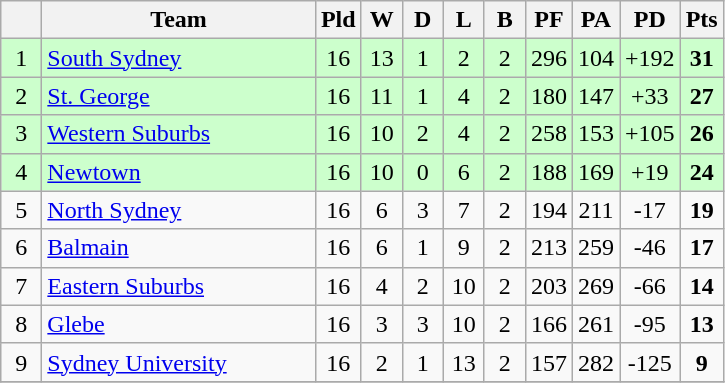<table class="wikitable" style="text-align:center;">
<tr>
<th width=20 abbr="Position×"></th>
<th width=175>Team</th>
<th width=20 abbr="Played">Pld</th>
<th width=20 abbr="Won">W</th>
<th width=20 abbr="Drawn">D</th>
<th width=20 abbr="Lost">L</th>
<th width=20 abbr="Bye">B</th>
<th width=20 abbr="Points for">PF</th>
<th width=20 abbr="Points against">PA</th>
<th width=20 abbr="Points difference">PD</th>
<th width=20 abbr="Points">Pts</th>
</tr>
<tr style="background: #ccffcc;">
<td>1</td>
<td style="text-align:left;"> <a href='#'>South Sydney</a></td>
<td>16</td>
<td>13</td>
<td>1</td>
<td>2</td>
<td>2</td>
<td>296</td>
<td>104</td>
<td>+192</td>
<td><strong>31</strong></td>
</tr>
<tr style="background: #ccffcc;">
<td>2</td>
<td style="text-align:left;"> <a href='#'>St. George</a></td>
<td>16</td>
<td>11</td>
<td>1</td>
<td>4</td>
<td>2</td>
<td>180</td>
<td>147</td>
<td>+33</td>
<td><strong>27</strong></td>
</tr>
<tr style="background: #ccffcc;">
<td>3</td>
<td style="text-align:left;"> <a href='#'>Western Suburbs</a></td>
<td>16</td>
<td>10</td>
<td>2</td>
<td>4</td>
<td>2</td>
<td>258</td>
<td>153</td>
<td>+105</td>
<td><strong>26</strong></td>
</tr>
<tr style="background: #ccffcc;">
<td>4</td>
<td style="text-align:left;"> <a href='#'>Newtown</a></td>
<td>16</td>
<td>10</td>
<td>0</td>
<td>6</td>
<td>2</td>
<td>188</td>
<td>169</td>
<td>+19</td>
<td><strong>24</strong></td>
</tr>
<tr>
<td>5</td>
<td style="text-align:left;"> <a href='#'>North Sydney</a></td>
<td>16</td>
<td>6</td>
<td>3</td>
<td>7</td>
<td>2</td>
<td>194</td>
<td>211</td>
<td>-17</td>
<td><strong>19</strong></td>
</tr>
<tr>
<td>6</td>
<td style="text-align:left;"> <a href='#'>Balmain</a></td>
<td>16</td>
<td>6</td>
<td>1</td>
<td>9</td>
<td>2</td>
<td>213</td>
<td>259</td>
<td>-46</td>
<td><strong>17</strong></td>
</tr>
<tr>
<td>7</td>
<td style="text-align:left;"> <a href='#'>Eastern Suburbs</a></td>
<td>16</td>
<td>4</td>
<td>2</td>
<td>10</td>
<td>2</td>
<td>203</td>
<td>269</td>
<td>-66</td>
<td><strong>14</strong></td>
</tr>
<tr>
<td>8</td>
<td style="text-align:left;"> <a href='#'>Glebe</a></td>
<td>16</td>
<td>3</td>
<td>3</td>
<td>10</td>
<td>2</td>
<td>166</td>
<td>261</td>
<td>-95</td>
<td><strong>13</strong></td>
</tr>
<tr>
<td>9</td>
<td style="text-align:left;"> <a href='#'>Sydney University</a></td>
<td>16</td>
<td>2</td>
<td>1</td>
<td>13</td>
<td>2</td>
<td>157</td>
<td>282</td>
<td>-125</td>
<td><strong>9</strong></td>
</tr>
<tr>
</tr>
</table>
